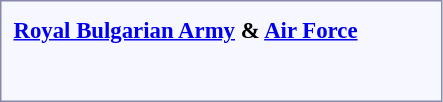<table style="border:1px solid #8888aa; background-color:#f7f8ff; padding:5px; font-size:95%; margin: 0px 12px 12px 0px; text-align:center;">
<tr>
<td rowspan=2><strong> <a href='#'>Royal Bulgarian Army</a> & <a href='#'>Air Force</a></strong></td>
<td colspan=2 rowspan=2></td>
<td colspan=2></td>
<td colspan=2></td>
<td colspan=2></td>
<td colspan=2 rowspan=2></td>
<td colspan=2></td>
<td colspan=2></td>
<td colspan=2></td>
<td colspan=2></td>
<td colspan=2></td>
<td colspan=2></td>
<td colspan=2></td>
</tr>
<tr>
<td colspan=2><br></td>
<td colspan=2><br></td>
<td colspan=2><br></td>
<td colspan=2><br></td>
<td colspan=2><br></td>
<td colspan=2><br></td>
<td colspan=2><br></td>
<td colspan=2><br></td>
<td colspan=2><br></td>
<td colspan=2><br></td>
</tr>
<tr>
<td rowspan=2><strong></strong></td>
<td colspan=2 rowspan=2></td>
<td colspan=2></td>
<td colspan=2></td>
<td colspan=2></td>
<td colspan=2 rowspan=2></td>
<td colspan=2></td>
<td colspan=2></td>
<td colspan=2></td>
<td colspan=2></td>
<td colspan=2></td>
<td colspan=2></td>
<td colspan=2></td>
</tr>
<tr>
<td colspan=2><br></td>
<td colspan=2><br></td>
<td colspan=2><br></td>
<td colspan=2><br></td>
<td colspan=2><br></td>
<td colspan=2><br></td>
<td colspan=2><br></td>
<td colspan=2><br></td>
<td colspan=2><br></td>
<td colspan=2><br></td>
</tr>
<tr>
</tr>
</table>
